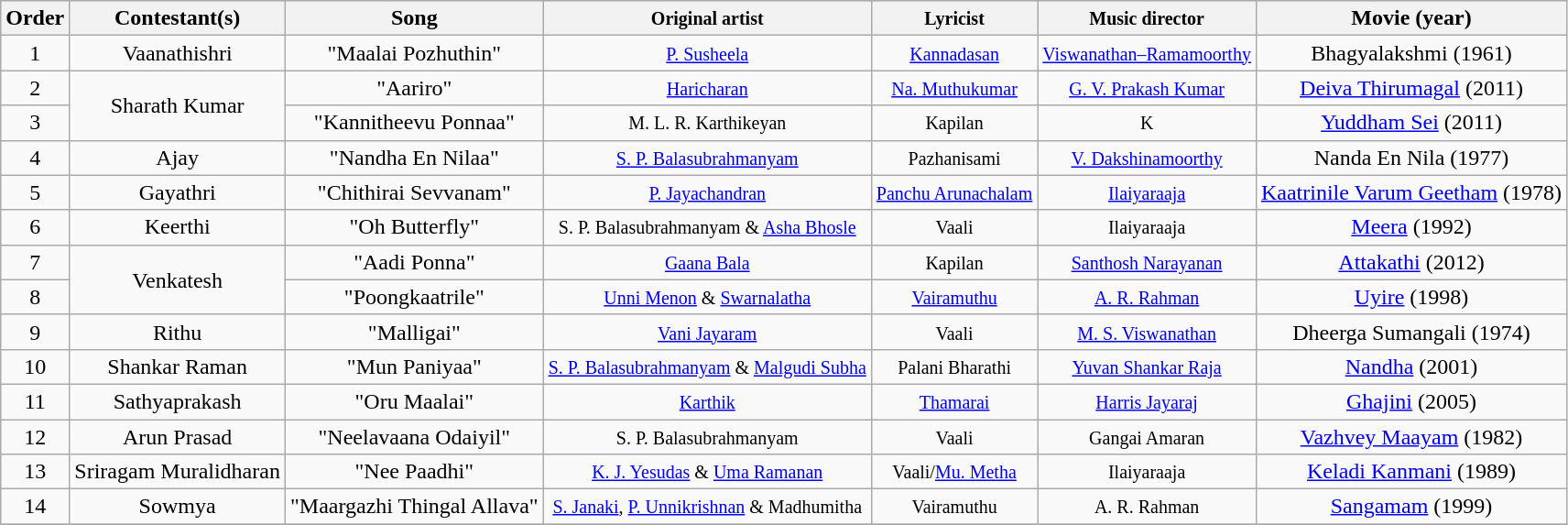<table class="wikitable sortable" style="text-align: center; width: auto;">
<tr style="background:lightgrey; text-align:center;">
<th>Order</th>
<th>Contestant(s)</th>
<th>Song</th>
<th><small>Original artist</small></th>
<th><small>Lyricist</small></th>
<th><small>Music director</small></th>
<th>Movie (year)</th>
</tr>
<tr>
<td>1</td>
<td>Vaanathishri</td>
<td>"Maalai Pozhuthin"</td>
<td><small><a href='#'>P. Susheela</a></small></td>
<td><small><a href='#'>Kannadasan</a></small></td>
<td><small><a href='#'>Viswanathan–Ramamoorthy</a></small></td>
<td>Bhagyalakshmi (1961)</td>
</tr>
<tr>
<td>2</td>
<td rowspan=2>Sharath Kumar</td>
<td>"Aariro"</td>
<td><small><a href='#'>Haricharan</a></small></td>
<td><small><a href='#'>Na. Muthukumar</a></small></td>
<td><small><a href='#'>G. V. Prakash Kumar</a></small></td>
<td><a href='#'>Deiva Thirumagal</a> (2011)</td>
</tr>
<tr>
<td>3</td>
<td>"Kannitheevu Ponnaa"</td>
<td><small>M. L. R. Karthikeyan</small></td>
<td><small>Kapilan</small></td>
<td><small>K</small></td>
<td><a href='#'>Yuddham Sei</a> (2011)</td>
</tr>
<tr>
<td>4</td>
<td>Ajay</td>
<td>"Nandha En Nilaa"</td>
<td><small><a href='#'>S. P. Balasubrahmanyam</a></small></td>
<td><small>Pazhanisami</small></td>
<td><small><a href='#'>V. Dakshinamoorthy</a></small></td>
<td>Nanda En Nila (1977)</td>
</tr>
<tr>
<td>5</td>
<td>Gayathri</td>
<td>"Chithirai Sevvanam"</td>
<td><small><a href='#'>P. Jayachandran</a></small></td>
<td><small><a href='#'>Panchu Arunachalam</a></small></td>
<td><small><a href='#'>Ilaiyaraaja</a></small></td>
<td><a href='#'>Kaatrinile Varum Geetham</a> (1978)</td>
</tr>
<tr>
<td>6</td>
<td>Keerthi</td>
<td>"Oh Butterfly"</td>
<td><small>S. P. Balasubrahmanyam & <a href='#'>Asha Bhosle</a></small></td>
<td><small>Vaali</small></td>
<td><small>Ilaiyaraaja</small></td>
<td><a href='#'>Meera</a> (1992)</td>
</tr>
<tr>
<td>7</td>
<td rowspan=2>Venkatesh</td>
<td>"Aadi Ponna"</td>
<td><small><a href='#'>Gaana Bala</a></small></td>
<td><small>Kapilan</small></td>
<td><small><a href='#'>Santhosh Narayanan</a></small></td>
<td><a href='#'>Attakathi</a> (2012)</td>
</tr>
<tr>
<td>8</td>
<td>"Poongkaatrile"</td>
<td><small><a href='#'>Unni Menon</a> & <a href='#'>Swarnalatha</a></small></td>
<td><small><a href='#'>Vairamuthu</a></small></td>
<td><small><a href='#'>A. R. Rahman</a></small></td>
<td><a href='#'>Uyire</a> (1998)</td>
</tr>
<tr>
<td>9</td>
<td>Rithu</td>
<td>"Malligai"</td>
<td><small><a href='#'>Vani Jayaram</a></small></td>
<td><small>Vaali</small></td>
<td><small><a href='#'>M. S. Viswanathan</a></small></td>
<td>Dheerga Sumangali (1974)</td>
</tr>
<tr>
<td>10</td>
<td>Shankar Raman</td>
<td>"Mun Paniyaa"</td>
<td><small><a href='#'>S. P. Balasubrahmanyam</a> & <a href='#'>Malgudi Subha</a></small></td>
<td><small>Palani Bharathi</small></td>
<td><small><a href='#'>Yuvan Shankar Raja</a></small></td>
<td><a href='#'>Nandha</a> (2001)</td>
</tr>
<tr>
<td>11</td>
<td>Sathyaprakash</td>
<td>"Oru Maalai"</td>
<td><small><a href='#'>Karthik</a></small></td>
<td><small><a href='#'>Thamarai</a></small></td>
<td><small><a href='#'>Harris Jayaraj</a></small></td>
<td><a href='#'>Ghajini</a> (2005)</td>
</tr>
<tr>
<td>12</td>
<td>Arun Prasad</td>
<td>"Neelavaana Odaiyil"</td>
<td><small>S. P. Balasubrahmanyam</small></td>
<td><small>Vaali</small></td>
<td><small>Gangai Amaran</small></td>
<td><a href='#'>Vazhvey Maayam</a> (1982)</td>
</tr>
<tr>
<td>13</td>
<td>Sriragam Muralidharan</td>
<td>"Nee Paadhi"</td>
<td><small><a href='#'>K. J. Yesudas</a> & <a href='#'>Uma Ramanan</a></small></td>
<td><small>Vaali/<a href='#'>Mu. Metha</a></small></td>
<td><small>Ilaiyaraaja</small></td>
<td><a href='#'>Keladi Kanmani</a> (1989)</td>
</tr>
<tr>
<td>14</td>
<td>Sowmya</td>
<td>"Maargazhi Thingal Allava"</td>
<td><small><a href='#'>S. Janaki</a>, <a href='#'>P. Unnikrishnan</a> & Madhumitha</small></td>
<td><small>Vairamuthu</small></td>
<td><small>A. R. Rahman</small></td>
<td><a href='#'>Sangamam</a> (1999)</td>
</tr>
<tr>
</tr>
</table>
